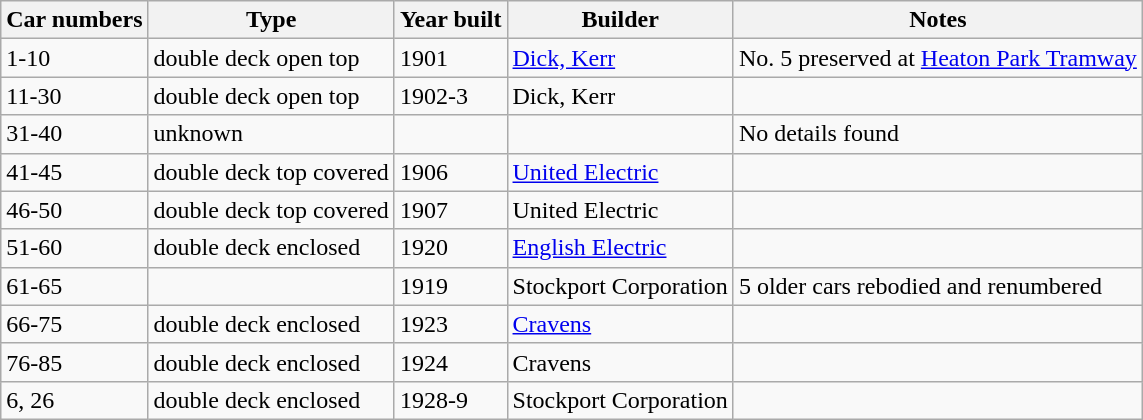<table class="wikitable">
<tr>
<th>Car numbers</th>
<th>Type</th>
<th>Year built</th>
<th>Builder</th>
<th>Notes</th>
</tr>
<tr>
<td>1-10</td>
<td>double deck open top</td>
<td>1901</td>
<td><a href='#'>Dick, Kerr</a></td>
<td>No. 5 preserved at <a href='#'>Heaton Park Tramway</a></td>
</tr>
<tr>
<td>11-30</td>
<td>double deck open top</td>
<td>1902-3</td>
<td>Dick, Kerr</td>
<td></td>
</tr>
<tr>
<td>31-40</td>
<td>unknown</td>
<td></td>
<td></td>
<td>No details found</td>
</tr>
<tr>
<td>41-45</td>
<td>double deck top covered</td>
<td>1906</td>
<td><a href='#'>United Electric</a></td>
<td></td>
</tr>
<tr>
<td>46-50</td>
<td>double deck top covered</td>
<td>1907</td>
<td>United Electric</td>
<td></td>
</tr>
<tr>
<td>51-60</td>
<td>double deck enclosed</td>
<td>1920</td>
<td><a href='#'>English Electric</a></td>
<td></td>
</tr>
<tr>
<td>61-65</td>
<td></td>
<td>1919</td>
<td>Stockport Corporation</td>
<td>5 older cars rebodied and renumbered</td>
</tr>
<tr>
<td>66-75</td>
<td>double deck enclosed</td>
<td>1923</td>
<td><a href='#'>Cravens</a></td>
<td></td>
</tr>
<tr>
<td>76-85</td>
<td>double deck enclosed</td>
<td>1924</td>
<td>Cravens</td>
<td></td>
</tr>
<tr>
<td>6, 26</td>
<td>double deck enclosed</td>
<td>1928-9</td>
<td>Stockport Corporation</td>
</tr>
</table>
